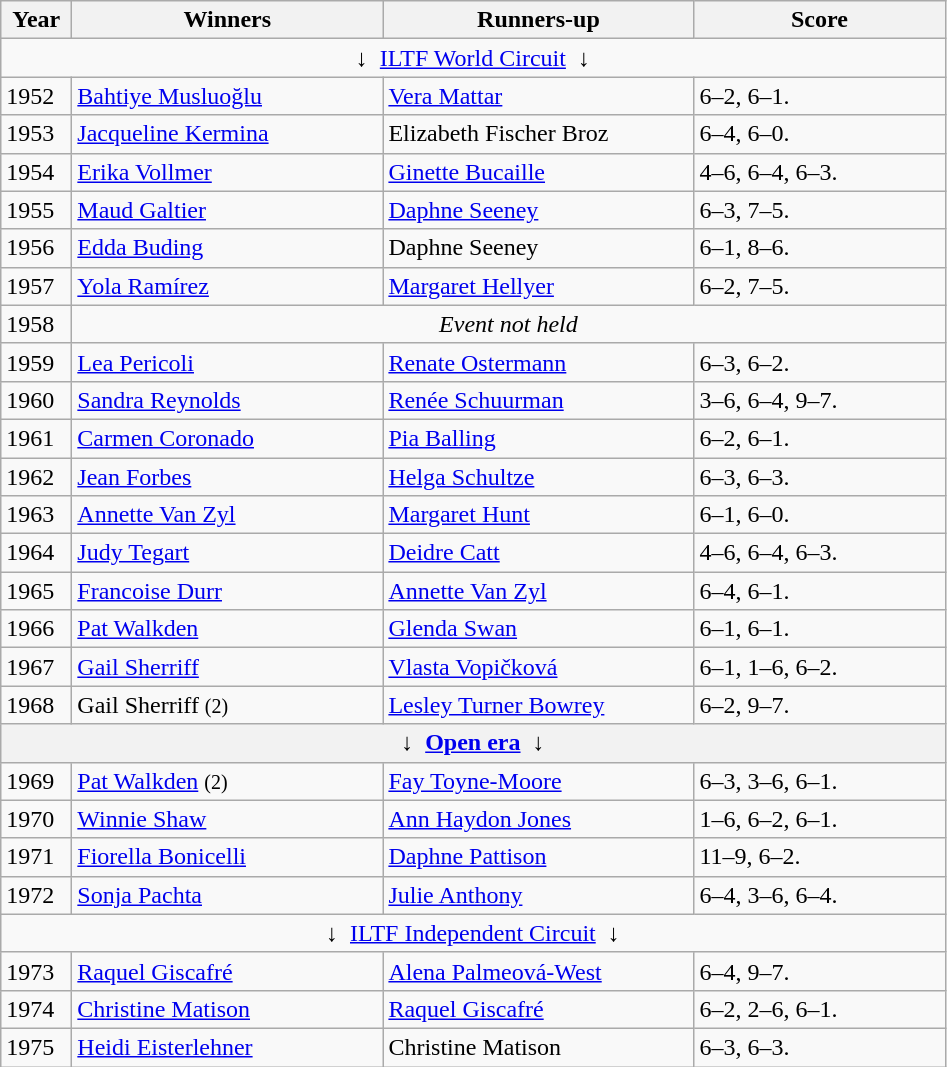<table class="wikitable">
<tr>
<th style="width:40px">Year</th>
<th style="width:200px">Winners</th>
<th style="width:200px">Runners-up</th>
<th style="width:160px" class="unsortable">Score</th>
</tr>
<tr>
<td colspan=4 align=center>↓  <a href='#'>ILTF World Circuit</a>  ↓</td>
</tr>
<tr>
<td>1952</td>
<td> <a href='#'>Bahtiye Musluoğlu</a></td>
<td> <a href='#'>Vera Mattar</a></td>
<td>6–2, 6–1.</td>
</tr>
<tr>
<td>1953</td>
<td> <a href='#'>Jacqueline Kermina</a></td>
<td> Elizabeth Fischer Broz</td>
<td>6–4, 6–0.</td>
</tr>
<tr>
<td>1954</td>
<td> <a href='#'>Erika Vollmer</a></td>
<td> <a href='#'>Ginette Bucaille</a></td>
<td>4–6, 6–4, 6–3.</td>
</tr>
<tr>
<td>1955</td>
<td> <a href='#'>Maud Galtier</a></td>
<td> <a href='#'>Daphne Seeney</a></td>
<td>6–3, 7–5.</td>
</tr>
<tr>
<td>1956</td>
<td> <a href='#'>Edda Buding</a></td>
<td> Daphne Seeney</td>
<td>6–1, 8–6.</td>
</tr>
<tr>
<td>1957</td>
<td> <a href='#'>Yola Ramírez</a></td>
<td> <a href='#'>Margaret Hellyer</a></td>
<td>6–2, 7–5.</td>
</tr>
<tr>
<td>1958</td>
<td colspan=4 align=center><em>Event not held</em></td>
</tr>
<tr>
<td>1959</td>
<td> <a href='#'>Lea Pericoli</a></td>
<td> <a href='#'>Renate Ostermann</a></td>
<td>6–3, 6–2.</td>
</tr>
<tr>
<td>1960</td>
<td> <a href='#'>Sandra Reynolds</a></td>
<td> <a href='#'>Renée Schuurman</a></td>
<td>3–6, 6–4, 9–7.</td>
</tr>
<tr>
<td>1961</td>
<td> <a href='#'>Carmen Coronado</a></td>
<td> <a href='#'>Pia Balling</a></td>
<td>6–2, 6–1.</td>
</tr>
<tr>
<td>1962</td>
<td> <a href='#'>Jean Forbes</a></td>
<td> <a href='#'>Helga Schultze</a></td>
<td>6–3, 6–3.</td>
</tr>
<tr>
<td>1963</td>
<td> <a href='#'>Annette Van Zyl</a></td>
<td> <a href='#'>Margaret Hunt</a></td>
<td>6–1, 6–0.</td>
</tr>
<tr>
<td>1964</td>
<td> <a href='#'>Judy Tegart</a></td>
<td> <a href='#'>Deidre Catt</a></td>
<td>4–6, 6–4, 6–3.</td>
</tr>
<tr>
<td>1965</td>
<td> <a href='#'>Francoise Durr</a></td>
<td> <a href='#'>Annette Van Zyl</a></td>
<td>6–4, 6–1.</td>
</tr>
<tr>
<td>1966</td>
<td> <a href='#'>Pat Walkden</a></td>
<td> <a href='#'>Glenda Swan</a></td>
<td>6–1, 6–1.</td>
</tr>
<tr>
<td>1967</td>
<td> <a href='#'>Gail Sherriff</a></td>
<td> <a href='#'>Vlasta Vopičková</a></td>
<td>6–1, 1–6, 6–2.</td>
</tr>
<tr>
<td>1968</td>
<td> Gail Sherriff <small>(2)</small></td>
<td> <a href='#'>Lesley Turner Bowrey</a></td>
<td>6–2, 9–7.</td>
</tr>
<tr>
<th colspan=4 align=center>↓  <a href='#'>Open era</a>  ↓</th>
</tr>
<tr>
<td>1969</td>
<td> <a href='#'>Pat Walkden</a> <small>(2)</small></td>
<td> <a href='#'>Fay Toyne-Moore</a></td>
<td>6–3, 3–6, 6–1.</td>
</tr>
<tr>
<td>1970</td>
<td> <a href='#'>Winnie Shaw</a></td>
<td> <a href='#'>Ann Haydon Jones</a></td>
<td>1–6, 6–2, 6–1.</td>
</tr>
<tr>
<td>1971</td>
<td> <a href='#'>Fiorella Bonicelli</a></td>
<td> <a href='#'>Daphne Pattison</a></td>
<td>11–9, 6–2.</td>
</tr>
<tr>
<td>1972</td>
<td> <a href='#'>Sonja Pachta</a></td>
<td> <a href='#'>Julie Anthony</a></td>
<td>6–4, 3–6, 6–4.</td>
</tr>
<tr>
<td colspan=4 align=center>↓  <a href='#'>ILTF Independent Circuit</a>  ↓</td>
</tr>
<tr>
<td>1973</td>
<td> <a href='#'>Raquel Giscafré</a></td>
<td> <a href='#'>Alena Palmeová-West</a></td>
<td>6–4, 9–7.</td>
</tr>
<tr>
<td>1974</td>
<td> <a href='#'>Christine Matison</a></td>
<td> <a href='#'>Raquel Giscafré</a></td>
<td>6–2, 2–6, 6–1.</td>
</tr>
<tr>
<td>1975</td>
<td> <a href='#'>Heidi Eisterlehner</a></td>
<td> Christine Matison</td>
<td>6–3, 6–3.</td>
</tr>
</table>
